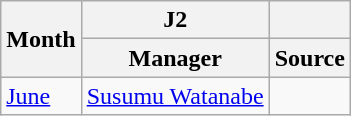<table class="wikitable">
<tr>
<th rowspan="2">Month</th>
<th>J2</th>
<th></th>
</tr>
<tr>
<th>Manager</th>
<th>Source</th>
</tr>
<tr>
<td><a href='#'>June</a></td>
<td> <a href='#'>Susumu Watanabe</a></td>
<td></td>
</tr>
</table>
